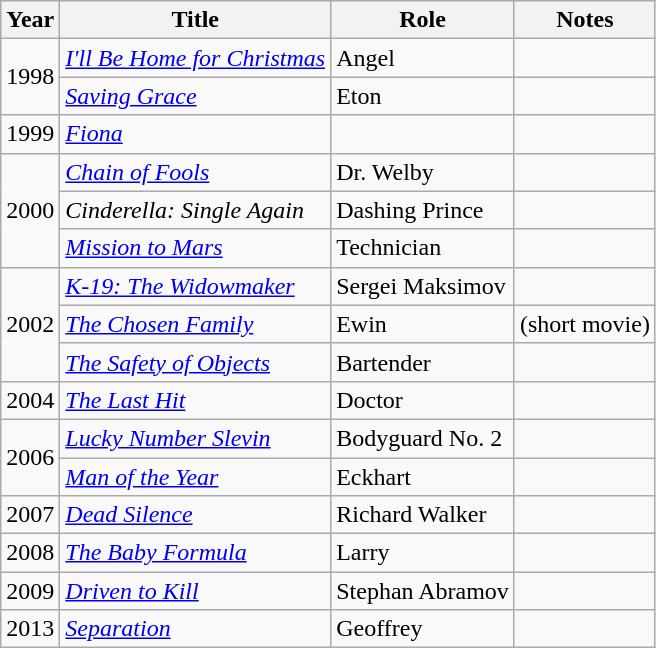<table class="wikitable sortable">
<tr>
<th>Year</th>
<th>Title</th>
<th>Role</th>
<th class="unsortable">Notes</th>
</tr>
<tr>
<td rowspan=2>1998</td>
<td><em><a href='#'>I'll Be Home for Christmas</a></em></td>
<td>Angel</td>
<td></td>
</tr>
<tr>
<td><em><a href='#'>Saving Grace</a></em></td>
<td>Eton</td>
<td></td>
</tr>
<tr>
<td>1999</td>
<td><em><a href='#'>Fiona</a></em></td>
<td></td>
<td></td>
</tr>
<tr>
<td rowspan=3>2000</td>
<td><em><a href='#'>Chain of Fools</a></em></td>
<td>Dr. Welby</td>
<td></td>
</tr>
<tr>
<td><em>Cinderella: Single Again</em></td>
<td>Dashing Prince</td>
<td></td>
</tr>
<tr>
<td><em><a href='#'>Mission to Mars</a></em></td>
<td>Technician</td>
<td></td>
</tr>
<tr>
<td rowspan=3>2002</td>
<td><em><a href='#'>K-19: The Widowmaker</a></em></td>
<td>Sergei Maksimov</td>
<td></td>
</tr>
<tr>
<td data-sort-value="Chosen Family, The"><em><a href='#'>The Chosen Family</a></em></td>
<td>Ewin</td>
<td>(short movie)</td>
</tr>
<tr>
<td data-sort-value="Safety of Objects, The"><em><a href='#'>The Safety of Objects</a></em></td>
<td>Bartender</td>
<td></td>
</tr>
<tr>
<td>2004</td>
<td data-sort-value="Last Hit, The"><em><a href='#'>The Last Hit</a></em></td>
<td>Doctor</td>
<td></td>
</tr>
<tr>
<td rowspan=2>2006</td>
<td><em><a href='#'>Lucky Number Slevin</a></em></td>
<td>Bodyguard No. 2</td>
<td></td>
</tr>
<tr>
<td><em><a href='#'>Man of the Year</a></em></td>
<td>Eckhart</td>
<td></td>
</tr>
<tr>
<td>2007</td>
<td><em><a href='#'>Dead Silence</a></em></td>
<td>Richard Walker</td>
<td></td>
</tr>
<tr>
<td>2008</td>
<td data-sort-value="Baby Formula, The"><em><a href='#'>The Baby Formula</a></em></td>
<td>Larry</td>
<td></td>
</tr>
<tr>
<td>2009</td>
<td><em><a href='#'>Driven to Kill</a></em></td>
<td>Stephan Abramov</td>
<td></td>
</tr>
<tr>
<td>2013</td>
<td><em><a href='#'>Separation</a></em></td>
<td>Geoffrey</td>
<td></td>
</tr>
</table>
